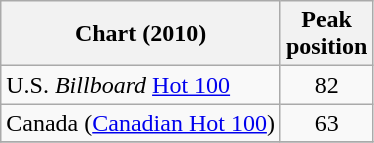<table class="wikitable">
<tr>
<th>Chart (2010)</th>
<th>Peak<br>position</th>
</tr>
<tr>
<td>U.S. <em>Billboard</em> <a href='#'>Hot 100</a></td>
<td align="center">82</td>
</tr>
<tr>
<td>Canada (<a href='#'>Canadian Hot 100</a>)</td>
<td align="center">63</td>
</tr>
<tr>
</tr>
</table>
